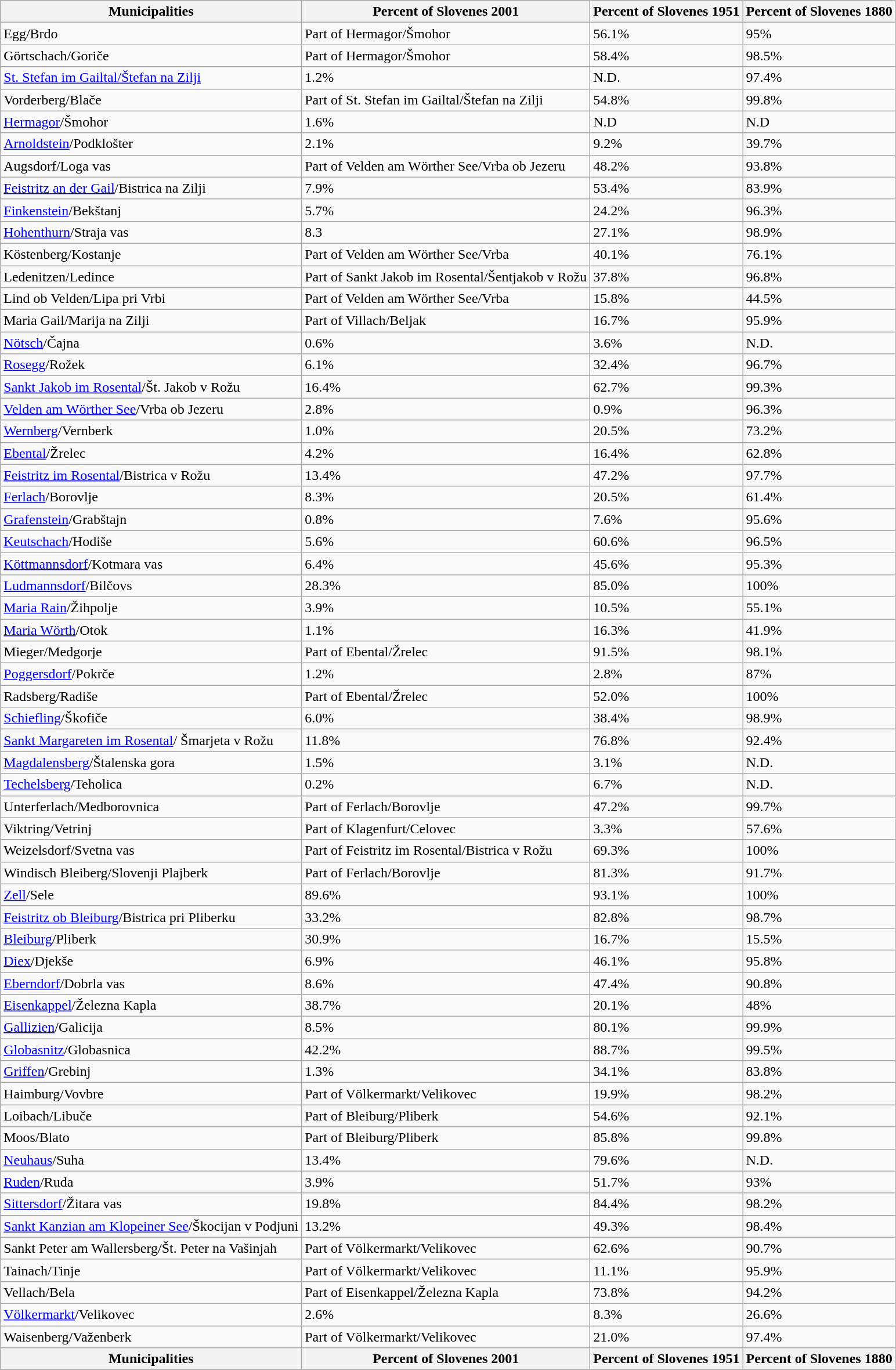<table class="wikitable sortable">
<tr>
<th>Municipalities</th>
<th>Percent of Slovenes 2001</th>
<th>Percent of Slovenes 1951</th>
<th>Percent of Slovenes 1880</th>
</tr>
<tr>
<td>Egg/Brdo</td>
<td>Part of Hermagor/Šmohor</td>
<td>56.1%</td>
<td>95%</td>
</tr>
<tr>
<td>Görtschach/Goriče</td>
<td>Part of Hermagor/Šmohor</td>
<td>58.4%</td>
<td>98.5%</td>
</tr>
<tr>
<td><a href='#'>St. Stefan im Gailtal/Štefan na Zilji</a></td>
<td>1.2%</td>
<td>N.D.</td>
<td>97.4%</td>
</tr>
<tr>
<td>Vorderberg/Blače</td>
<td>Part of St. Stefan im Gailtal/Štefan na Zilji</td>
<td>54.8%</td>
<td>99.8%</td>
</tr>
<tr>
<td><a href='#'>Hermagor</a>/Šmohor</td>
<td>1.6%</td>
<td>N.D</td>
<td>N.D</td>
</tr>
<tr>
<td><a href='#'>Arnoldstein</a>/Podklošter</td>
<td>2.1%</td>
<td>9.2%</td>
<td>39.7%</td>
</tr>
<tr>
<td>Augsdorf/Loga vas</td>
<td>Part of Velden am Wörther See/Vrba ob Jezeru</td>
<td>48.2%</td>
<td>93.8%</td>
</tr>
<tr>
<td><a href='#'>Feistritz an der Gail</a>/Bistrica na Zilji</td>
<td>7.9%</td>
<td>53.4%</td>
<td>83.9%</td>
</tr>
<tr>
<td><a href='#'>Finkenstein</a>/Bekštanj</td>
<td>5.7%</td>
<td>24.2%</td>
<td>96.3%</td>
</tr>
<tr>
<td><a href='#'>Hohenthurn</a>/Straja vas</td>
<td>8.3</td>
<td>27.1%</td>
<td>98.9%</td>
</tr>
<tr>
<td>Köstenberg/Kostanje</td>
<td>Part of Velden am Wörther See/Vrba</td>
<td>40.1%</td>
<td>76.1%</td>
</tr>
<tr>
<td>Ledenitzen/Ledince</td>
<td>Part of Sankt Jakob im Rosental/Šentjakob v Rožu</td>
<td>37.8%</td>
<td>96.8%</td>
</tr>
<tr>
<td>Lind ob Velden/Lipa pri Vrbi</td>
<td>Part of Velden am Wörther See/Vrba</td>
<td>15.8%</td>
<td>44.5%</td>
</tr>
<tr>
<td>Maria Gail/Marija na Zilji</td>
<td>Part of Villach/Beljak</td>
<td>16.7%</td>
<td>95.9%</td>
</tr>
<tr>
<td><a href='#'>Nötsch</a>/Čajna</td>
<td>0.6%</td>
<td>3.6%</td>
<td>N.D.</td>
</tr>
<tr>
<td><a href='#'>Rosegg</a>/Rožek</td>
<td>6.1%</td>
<td>32.4%</td>
<td>96.7%</td>
</tr>
<tr>
<td><a href='#'>Sankt Jakob im Rosental</a>/Št. Jakob v Rožu</td>
<td>16.4%</td>
<td>62.7%</td>
<td>99.3%</td>
</tr>
<tr>
<td><a href='#'>Velden am Wörther See</a>/Vrba ob Jezeru</td>
<td>2.8%</td>
<td>0.9%</td>
<td>96.3%</td>
</tr>
<tr>
<td><a href='#'>Wernberg</a>/Vernberk</td>
<td>1.0%</td>
<td>20.5%</td>
<td>73.2%</td>
</tr>
<tr>
<td><a href='#'>Ebental</a>/Žrelec</td>
<td>4.2%</td>
<td>16.4%</td>
<td>62.8%</td>
</tr>
<tr>
<td><a href='#'>Feistritz im Rosental</a>/Bistrica v Rožu</td>
<td>13.4%</td>
<td>47.2%</td>
<td>97.7%</td>
</tr>
<tr>
<td><a href='#'>Ferlach</a>/Borovlje</td>
<td>8.3%</td>
<td>20.5%</td>
<td>61.4%</td>
</tr>
<tr>
<td><a href='#'>Grafenstein</a>/Grabštajn</td>
<td>0.8%</td>
<td>7.6%</td>
<td>95.6%</td>
</tr>
<tr>
<td><a href='#'>Keutschach</a>/Hodiše</td>
<td>5.6%</td>
<td>60.6%</td>
<td>96.5%</td>
</tr>
<tr>
<td><a href='#'>Köttmannsdorf</a>/Kotmara vas</td>
<td>6.4%</td>
<td>45.6%</td>
<td>95.3%</td>
</tr>
<tr>
<td><a href='#'>Ludmannsdorf</a>/Bilčovs</td>
<td>28.3%</td>
<td>85.0%</td>
<td>100%</td>
</tr>
<tr>
<td><a href='#'>Maria Rain</a>/Žihpolje</td>
<td>3.9%</td>
<td>10.5%</td>
<td>55.1%</td>
</tr>
<tr>
<td><a href='#'>Maria Wörth</a>/Otok</td>
<td>1.1%</td>
<td>16.3%</td>
<td>41.9%</td>
</tr>
<tr>
<td>Mieger/Medgorje</td>
<td>Part of Ebental/Žrelec</td>
<td>91.5%</td>
<td>98.1%</td>
</tr>
<tr>
<td><a href='#'>Poggersdorf</a>/Pokrče</td>
<td>1.2%</td>
<td>2.8%</td>
<td>87%</td>
</tr>
<tr>
<td>Radsberg/Radiše</td>
<td>Part of Ebental/Žrelec</td>
<td>52.0%</td>
<td>100%</td>
</tr>
<tr>
<td><a href='#'>Schiefling</a>/Škofiče</td>
<td>6.0%</td>
<td>38.4%</td>
<td>98.9%</td>
</tr>
<tr>
<td><a href='#'>Sankt Margareten im Rosental</a>/ Šmarjeta v Rožu</td>
<td>11.8%</td>
<td>76.8%</td>
<td>92.4%</td>
</tr>
<tr>
<td><a href='#'>Magdalensberg</a>/Štalenska gora</td>
<td>1.5%</td>
<td>3.1%</td>
<td>N.D.</td>
</tr>
<tr>
<td><a href='#'>Techelsberg</a>/Teholica</td>
<td>0.2%</td>
<td>6.7%</td>
<td>N.D.</td>
</tr>
<tr>
<td>Unterferlach/Medborovnica</td>
<td>Part of Ferlach/Borovlje</td>
<td>47.2%</td>
<td>99.7%</td>
</tr>
<tr>
<td>Viktring/Vetrinj</td>
<td>Part of Klagenfurt/Celovec</td>
<td>3.3%</td>
<td>57.6%</td>
</tr>
<tr>
<td>Weizelsdorf/Svetna vas</td>
<td>Part of Feistritz im Rosental/Bistrica v Rožu</td>
<td>69.3%</td>
<td>100%</td>
</tr>
<tr>
<td>Windisch Bleiberg/Slovenji Plajberk</td>
<td>Part of Ferlach/Borovlje</td>
<td>81.3%</td>
<td>91.7%</td>
</tr>
<tr>
<td><a href='#'>Zell</a>/Sele</td>
<td>89.6%</td>
<td>93.1%</td>
<td>100%</td>
</tr>
<tr>
<td><a href='#'>Feistritz ob Bleiburg</a>/Bistrica pri Pliberku</td>
<td>33.2%</td>
<td>82.8%</td>
<td>98.7%</td>
</tr>
<tr>
<td><a href='#'>Bleiburg</a>/Pliberk</td>
<td>30.9%</td>
<td>16.7%</td>
<td>15.5%</td>
</tr>
<tr>
<td><a href='#'>Diex</a>/Djekše</td>
<td>6.9%</td>
<td>46.1%</td>
<td>95.8%</td>
</tr>
<tr>
<td><a href='#'>Eberndorf</a>/Dobrla vas</td>
<td>8.6%</td>
<td>47.4%</td>
<td>90.8%</td>
</tr>
<tr>
<td><a href='#'>Eisenkappel</a>/Železna Kapla</td>
<td>38.7%</td>
<td>20.1%</td>
<td>48%</td>
</tr>
<tr>
<td><a href='#'>Gallizien</a>/Galicija</td>
<td>8.5%</td>
<td>80.1%</td>
<td>99.9%</td>
</tr>
<tr>
<td><a href='#'>Globasnitz</a>/Globasnica</td>
<td>42.2%</td>
<td>88.7%</td>
<td>99.5%</td>
</tr>
<tr>
<td><a href='#'>Griffen</a>/Grebinj</td>
<td>1.3%</td>
<td>34.1%</td>
<td>83.8%</td>
</tr>
<tr>
<td>Haimburg/Vovbre</td>
<td>Part of Völkermarkt/Velikovec</td>
<td>19.9%</td>
<td>98.2%</td>
</tr>
<tr>
<td>Loibach/Libuče</td>
<td>Part of Bleiburg/Pliberk</td>
<td>54.6%</td>
<td>92.1%</td>
</tr>
<tr>
<td>Moos/Blato</td>
<td>Part of Bleiburg/Pliberk</td>
<td>85.8%</td>
<td>99.8%</td>
</tr>
<tr>
<td><a href='#'>Neuhaus</a>/Suha</td>
<td>13.4%</td>
<td>79.6%</td>
<td>N.D.</td>
</tr>
<tr>
<td><a href='#'>Ruden</a>/Ruda</td>
<td>3.9%</td>
<td>51.7%</td>
<td>93%</td>
</tr>
<tr>
<td><a href='#'>Sittersdorf</a>/Žitara vas</td>
<td>19.8%</td>
<td>84.4%</td>
<td>98.2%</td>
</tr>
<tr>
<td><a href='#'>Sankt Kanzian am Klopeiner See</a>/Škocijan v Podjuni</td>
<td>13.2%</td>
<td>49.3%</td>
<td>98.4%</td>
</tr>
<tr>
<td>Sankt Peter am Wallersberg/Št. Peter na Vašinjah</td>
<td>Part of Völkermarkt/Velikovec</td>
<td>62.6%</td>
<td>90.7%</td>
</tr>
<tr>
<td>Tainach/Tinje</td>
<td>Part of Völkermarkt/Velikovec</td>
<td>11.1%</td>
<td>95.9%</td>
</tr>
<tr>
<td>Vellach/Bela</td>
<td>Part of Eisenkappel/Železna Kapla</td>
<td>73.8%</td>
<td>94.2%</td>
</tr>
<tr>
<td><a href='#'>Völkermarkt</a>/Velikovec</td>
<td>2.6%</td>
<td>8.3%</td>
<td>26.6%</td>
</tr>
<tr>
<td>Waisenberg/Važenberk</td>
<td>Part of Völkermarkt/Velikovec</td>
<td>21.0%</td>
<td>97.4%</td>
</tr>
<tr>
<th>Municipalities</th>
<th>Percent of Slovenes 2001</th>
<th>Percent of Slovenes 1951</th>
<th>Percent of Slovenes 1880</th>
</tr>
</table>
